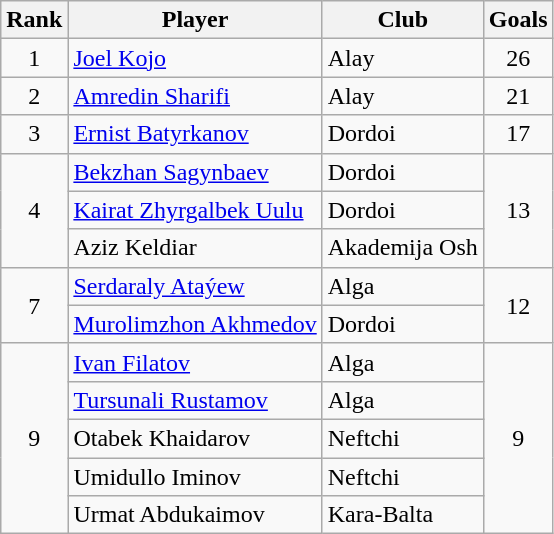<table class="wikitable" style="text-align:center">
<tr>
<th>Rank</th>
<th>Player</th>
<th>Club</th>
<th>Goals</th>
</tr>
<tr>
<td rowspan="1">1</td>
<td align="left"> <a href='#'>Joel Kojo</a></td>
<td align="left">Alay</td>
<td rowspan="1">26</td>
</tr>
<tr>
<td rowspan="1">2</td>
<td align="left"> <a href='#'>Amredin Sharifi</a></td>
<td align="left">Alay</td>
<td rowspan="1">21</td>
</tr>
<tr>
<td rowspan="1">3</td>
<td align="left"> <a href='#'>Ernist Batyrkanov</a></td>
<td align="left">Dordoi</td>
<td rowspan="1">17</td>
</tr>
<tr>
<td rowspan="3">4</td>
<td align="left"> <a href='#'>Bekzhan Sagynbaev</a></td>
<td align="left">Dordoi</td>
<td rowspan="3">13</td>
</tr>
<tr>
<td align="left"> <a href='#'>Kairat Zhyrgalbek Uulu</a></td>
<td align="left">Dordoi</td>
</tr>
<tr>
<td align="left"> Aziz Keldiar</td>
<td align="left">Akademija Osh</td>
</tr>
<tr>
<td rowspan="2">7</td>
<td align="left"> <a href='#'>Serdaraly Ataýew</a></td>
<td align="left">Alga</td>
<td rowspan="2">12</td>
</tr>
<tr>
<td align="left"> <a href='#'>Murolimzhon Akhmedov</a></td>
<td align="left">Dordoi</td>
</tr>
<tr>
<td rowspan="5">9</td>
<td align="left"> <a href='#'>Ivan Filatov</a></td>
<td align="left">Alga</td>
<td rowspan="5">9</td>
</tr>
<tr>
<td align="left"> <a href='#'>Tursunali Rustamov</a></td>
<td align="left">Alga</td>
</tr>
<tr>
<td align="left"> Otabek Khaidarov</td>
<td align="left">Neftchi</td>
</tr>
<tr>
<td align="left"> Umidullo Iminov</td>
<td align="left">Neftchi</td>
</tr>
<tr>
<td align="left"> Urmat Abdukaimov</td>
<td align="left">Kara-Balta</td>
</tr>
</table>
